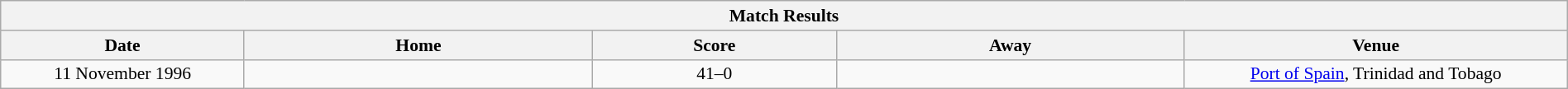<table class="wikitable" style="font-size:90%; width: 100%; text-align: center;">
<tr>
<th colspan=5>Match Results</th>
</tr>
<tr>
<th width=7%>Date</th>
<th width=10%>Home</th>
<th width=7%>Score</th>
<th width=10%>Away</th>
<th width=11%>Venue</th>
</tr>
<tr>
<td>11 November 1996</td>
<td></td>
<td>41–0</td>
<td></td>
<td><a href='#'>Port of Spain</a>, Trinidad and Tobago</td>
</tr>
</table>
